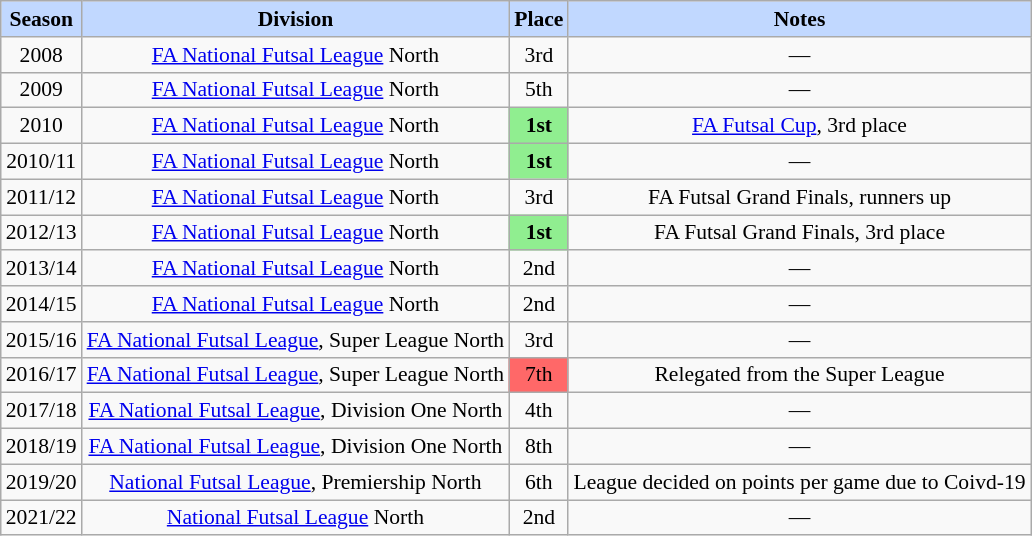<table class="wikitable" align="center" style="text-align:center; border-collapse:collapse; font-size:90%;">
<tr>
<td style="background:#C1D8FF;"><strong>Season</strong></td>
<td style="background:#C1D8FF;"><strong>Division</strong></td>
<td style="background:#C1D8FF;"><strong>Place</strong></td>
<td style="background:#C1D8FF;"><strong>Notes</strong></td>
</tr>
<tr>
<td>2008</td>
<td><a href='#'>FA National Futsal League</a> North</td>
<td>3rd</td>
<td>—</td>
</tr>
<tr>
<td>2009</td>
<td><a href='#'>FA National Futsal League</a> North</td>
<td>5th</td>
<td>—</td>
</tr>
<tr>
<td>2010</td>
<td><a href='#'>FA National Futsal League</a> North</td>
<td style="background:#90EE90;"><strong>1st</strong></td>
<td><a href='#'>FA Futsal Cup</a>, 3rd place</td>
</tr>
<tr>
<td>2010/11</td>
<td><a href='#'>FA National Futsal League</a> North</td>
<td style="background:#90EE90;"><strong>1st</strong></td>
<td>—</td>
</tr>
<tr>
<td>2011/12</td>
<td><a href='#'>FA National Futsal League</a> North</td>
<td>3rd</td>
<td>FA Futsal Grand Finals, runners up</td>
</tr>
<tr>
<td>2012/13</td>
<td><a href='#'>FA National Futsal League</a> North</td>
<td style="background:#90EE90;"><strong>1st</strong></td>
<td>FA Futsal Grand Finals, 3rd place</td>
</tr>
<tr>
<td>2013/14</td>
<td><a href='#'>FA National Futsal League</a> North</td>
<td>2nd</td>
<td>—</td>
</tr>
<tr>
<td>2014/15</td>
<td><a href='#'>FA National Futsal League</a> North</td>
<td>2nd</td>
<td>—</td>
</tr>
<tr>
<td>2015/16</td>
<td><a href='#'>FA National Futsal League</a>, Super League North</td>
<td>3rd</td>
<td>—</td>
</tr>
<tr>
<td>2016/17</td>
<td><a href='#'>FA National Futsal League</a>, Super League North</td>
<td style="background:#FF6868;">7th</td>
<td>Relegated from the Super League</td>
</tr>
<tr>
<td>2017/18</td>
<td><a href='#'>FA National Futsal League</a>, Division One North</td>
<td>4th</td>
<td>—</td>
</tr>
<tr>
<td>2018/19</td>
<td><a href='#'>FA National Futsal League</a>, Division One North</td>
<td>8th</td>
<td>—</td>
</tr>
<tr>
<td>2019/20</td>
<td><a href='#'>National Futsal League</a>, Premiership North</td>
<td>6th</td>
<td>League decided on points per game due to Coivd-19</td>
</tr>
<tr>
<td>2021/22</td>
<td><a href='#'>National Futsal League</a>  North</td>
<td>2nd</td>
<td>—</td>
</tr>
</table>
